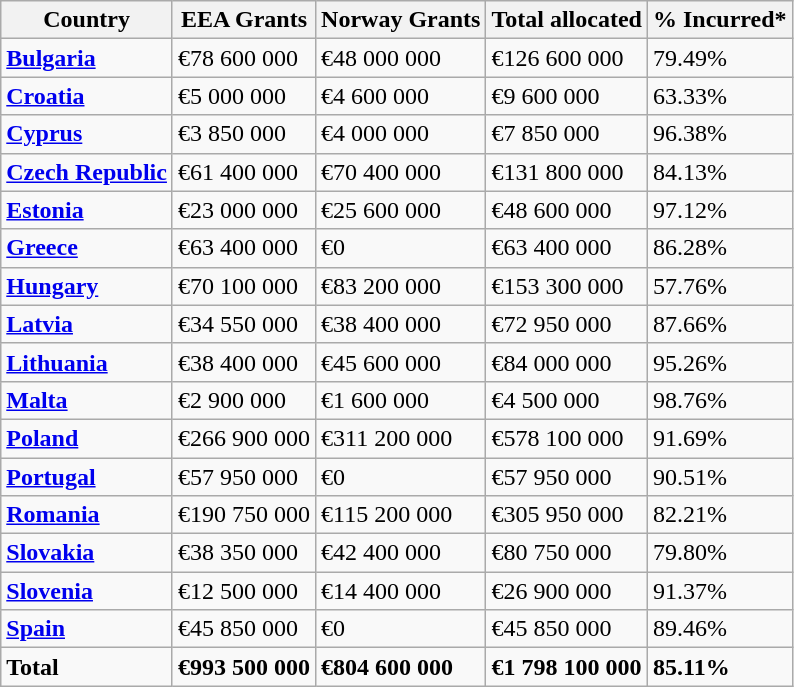<table class="wikitable">
<tr>
<th>Country</th>
<th>EEA Grants</th>
<th>Norway Grants</th>
<th>Total allocated</th>
<th>% Incurred*</th>
</tr>
<tr>
<td><strong><a href='#'>Bulgaria</a></strong></td>
<td>€78 600 000</td>
<td>€48 000 000</td>
<td>€126 600 000</td>
<td>79.49%</td>
</tr>
<tr>
<td><strong><a href='#'>Croatia</a></strong></td>
<td>€5 000 000</td>
<td>€4 600 000</td>
<td>€9 600 000</td>
<td>63.33%</td>
</tr>
<tr>
<td><strong><a href='#'>Cyprus</a></strong></td>
<td>€3 850 000</td>
<td>€4 000 000</td>
<td>€7 850 000</td>
<td>96.38%</td>
</tr>
<tr>
<td><strong><a href='#'>Czech Republic</a></strong></td>
<td>€61 400 000</td>
<td>€70 400 000</td>
<td>€131 800 000</td>
<td>84.13%</td>
</tr>
<tr>
<td><strong><a href='#'>Estonia</a></strong></td>
<td>€23 000 000</td>
<td>€25 600 000</td>
<td>€48 600 000</td>
<td>97.12%</td>
</tr>
<tr>
<td><strong><a href='#'>Greece</a></strong></td>
<td>€63 400 000</td>
<td>€0</td>
<td>€63 400 000</td>
<td>86.28%</td>
</tr>
<tr>
<td><strong><a href='#'>Hungary</a></strong></td>
<td>€70 100 000</td>
<td>€83 200 000</td>
<td>€153 300 000</td>
<td>57.76%</td>
</tr>
<tr>
<td><strong><a href='#'>Latvia</a></strong></td>
<td>€34 550 000</td>
<td>€38 400 000</td>
<td>€72 950 000</td>
<td>87.66%</td>
</tr>
<tr>
<td><strong><a href='#'>Lithuania</a></strong></td>
<td>€38 400 000</td>
<td>€45 600 000</td>
<td>€84 000 000</td>
<td>95.26%</td>
</tr>
<tr>
<td><strong><a href='#'>Malta</a></strong></td>
<td>€2 900 000</td>
<td>€1 600 000</td>
<td>€4 500 000</td>
<td>98.76%</td>
</tr>
<tr>
<td><strong><a href='#'>Poland</a></strong></td>
<td>€266 900 000</td>
<td>€311 200 000</td>
<td>€578 100 000</td>
<td>91.69%</td>
</tr>
<tr>
<td><strong><a href='#'>Portugal</a></strong></td>
<td>€57 950 000</td>
<td>€0</td>
<td>€57 950 000</td>
<td>90.51%</td>
</tr>
<tr>
<td><strong><a href='#'>Romania</a></strong></td>
<td>€190 750 000</td>
<td>€115 200 000</td>
<td>€305 950 000</td>
<td>82.21%</td>
</tr>
<tr>
<td><strong><a href='#'>Slovakia</a></strong></td>
<td>€38 350 000</td>
<td>€42 400 000</td>
<td>€80 750 000</td>
<td>79.80%</td>
</tr>
<tr>
<td><strong><a href='#'>Slovenia</a></strong></td>
<td>€12 500 000</td>
<td>€14 400 000</td>
<td>€26 900 000</td>
<td>91.37%</td>
</tr>
<tr>
<td><strong><a href='#'>Spain</a></strong></td>
<td>€45 850 000</td>
<td>€0</td>
<td>€45 850 000</td>
<td>89.46%</td>
</tr>
<tr>
<td><strong>Total</strong></td>
<td><strong>€993 500 000</strong></td>
<td><strong>€804 600 000</strong></td>
<td><strong>€1 798 100 000</strong></td>
<td><strong>85.11%</strong></td>
</tr>
</table>
